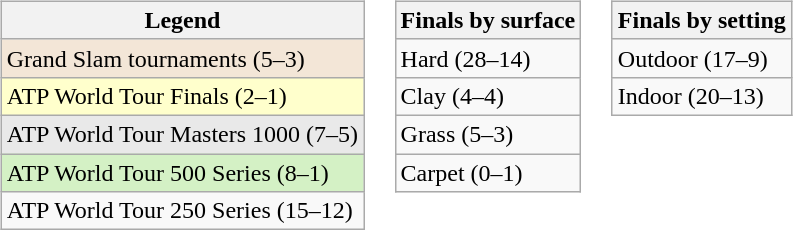<table>
<tr valign="top">
<td><br><table class="wikitable">
<tr>
<th>Legend</th>
</tr>
<tr style="background:#f3e6d7;">
<td>Grand Slam tournaments (5–3)</td>
</tr>
<tr style="background:#ffffcc;">
<td>ATP World Tour Finals (2–1)</td>
</tr>
<tr style="background:#e9e9e9;">
<td>ATP World Tour Masters 1000 (7–5)</td>
</tr>
<tr style="background:#d4f1c5;">
<td>ATP World Tour 500 Series (8–1)</td>
</tr>
<tr>
<td>ATP World Tour 250 Series (15–12)</td>
</tr>
</table>
</td>
<td><br><table class="wikitable">
<tr>
<th>Finals by surface</th>
</tr>
<tr>
<td>Hard (28–14)</td>
</tr>
<tr>
<td>Clay (4–4)</td>
</tr>
<tr>
<td>Grass (5–3)</td>
</tr>
<tr>
<td>Carpet (0–1)</td>
</tr>
</table>
</td>
<td><br><table class="wikitable">
<tr>
<th>Finals by setting</th>
</tr>
<tr>
<td>Outdoor (17–9)</td>
</tr>
<tr>
<td>Indoor (20–13)</td>
</tr>
</table>
</td>
</tr>
</table>
